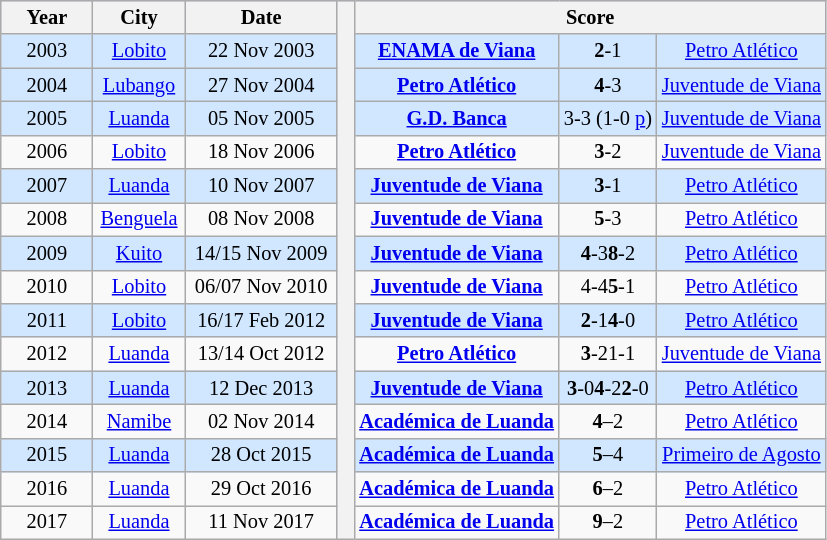<table class="wikitable" style="font-size:85%; text-align: center;">
<tr bgcolor=#c1d8ff>
<th rowspan=1 width=55px>Year</th>
<th rowspan=1 width=55px>City</th>
<th rowspan=1 width=95px>Date</th>
<th width=5px rowspan=16 bgcolor=ffffff></th>
<th colspan=3>Score</th>
</tr>
<tr bgcolor=#d0e7ff>
<td>2003 </td>
<td><a href='#'>Lobito</a></td>
<td>22 Nov 2003</td>
<td><strong><a href='#'>ENAMA de Viana</a></strong></td>
<td><strong>2</strong>-1</td>
<td><a href='#'>Petro Atlético</a></td>
</tr>
<tr bgcolor=#d0e7ff>
<td>2004 </td>
<td><a href='#'>Lubango</a></td>
<td>27 Nov 2004</td>
<td><strong><a href='#'>Petro Atlético</a></strong></td>
<td><strong>4</strong>-3</td>
<td><a href='#'>Juventude de Viana</a></td>
</tr>
<tr bgcolor=#d0e7ff>
<td>2005 </td>
<td><a href='#'>Luanda</a></td>
<td>05 Nov 2005</td>
<td><strong><a href='#'>G.D. Banca</a></strong></td>
<td>3-3 (1-0 <a href='#'>p</a>)</td>
<td><a href='#'>Juventude de Viana</a></td>
</tr>
<tr>
<td>2006 </td>
<td><a href='#'>Lobito</a></td>
<td>18 Nov 2006</td>
<td><strong><a href='#'>Petro Atlético</a></strong></td>
<td><strong>3</strong>-2</td>
<td><a href='#'>Juventude de Viana</a></td>
</tr>
<tr bgcolor=#d0e7ff>
<td>2007 </td>
<td><a href='#'>Luanda</a></td>
<td>10 Nov 2007</td>
<td><strong><a href='#'>Juventude de Viana</a></strong></td>
<td><strong>3</strong>-1</td>
<td><a href='#'>Petro Atlético</a></td>
</tr>
<tr>
<td>2008 </td>
<td><a href='#'>Benguela</a></td>
<td>08 Nov 2008</td>
<td><strong><a href='#'>Juventude de Viana</a></strong></td>
<td><strong>5</strong>-3</td>
<td><a href='#'>Petro Atlético</a></td>
</tr>
<tr bgcolor=#d0e7ff>
<td>2009 </td>
<td><a href='#'>Kuito</a></td>
<td>14/15 Nov 2009</td>
<td><strong><a href='#'>Juventude de Viana</a></strong></td>
<td><strong>4</strong>-3<strong>8</strong>-2</td>
<td><a href='#'>Petro Atlético</a></td>
</tr>
<tr>
<td>2010 </td>
<td><a href='#'>Lobito</a></td>
<td>06/07 Nov 2010</td>
<td><strong><a href='#'>Juventude de Viana</a></strong></td>
<td>4-4<strong>5</strong>-1</td>
<td><a href='#'>Petro Atlético</a></td>
</tr>
<tr bgcolor=#d0e7ff>
<td>2011 </td>
<td><a href='#'>Lobito</a></td>
<td>16/17 Feb 2012</td>
<td><strong><a href='#'>Juventude de Viana</a></strong></td>
<td><strong>2</strong>-1<strong>4</strong>-0</td>
<td><a href='#'>Petro Atlético</a></td>
</tr>
<tr>
<td>2012 </td>
<td><a href='#'>Luanda</a></td>
<td>13/14 Oct 2012</td>
<td><strong><a href='#'>Petro Atlético</a></strong></td>
<td><strong>3</strong>-21-1</td>
<td><a href='#'>Juventude de Viana</a></td>
</tr>
<tr bgcolor=#d0e7ff>
<td>2013 </td>
<td><a href='#'>Luanda</a></td>
<td>12 Dec 2013</td>
<td><strong><a href='#'>Juventude de Viana</a></strong></td>
<td><strong>3</strong>-0<strong>4</strong>-2<strong>2</strong>-0</td>
<td><a href='#'>Petro Atlético</a></td>
</tr>
<tr>
<td>2014 </td>
<td><a href='#'>Namibe</a></td>
<td>02 Nov 2014</td>
<td><strong><a href='#'>Académica de Luanda</a></strong></td>
<td><strong>4</strong>–2</td>
<td><a href='#'>Petro Atlético</a></td>
</tr>
<tr bgcolor=#d0e7ff>
<td>2015 </td>
<td><a href='#'>Luanda</a></td>
<td>28 Oct 2015</td>
<td><strong><a href='#'>Académica de Luanda</a></strong></td>
<td><strong>5</strong>–4</td>
<td><a href='#'>Primeiro de Agosto</a></td>
</tr>
<tr>
<td>2016 </td>
<td><a href='#'>Luanda</a></td>
<td>29 Oct 2016</td>
<td><strong><a href='#'>Académica de Luanda</a></strong></td>
<td><strong>6</strong>–2</td>
<td><a href='#'>Petro Atlético</a></td>
</tr>
<tr>
<td>2017</td>
<td><a href='#'>Luanda</a></td>
<td>11 Nov 2017</td>
<td><strong><a href='#'>Académica de Luanda</a></strong></td>
<td><strong>9</strong>–2</td>
<td><a href='#'>Petro Atlético</a></td>
</tr>
</table>
